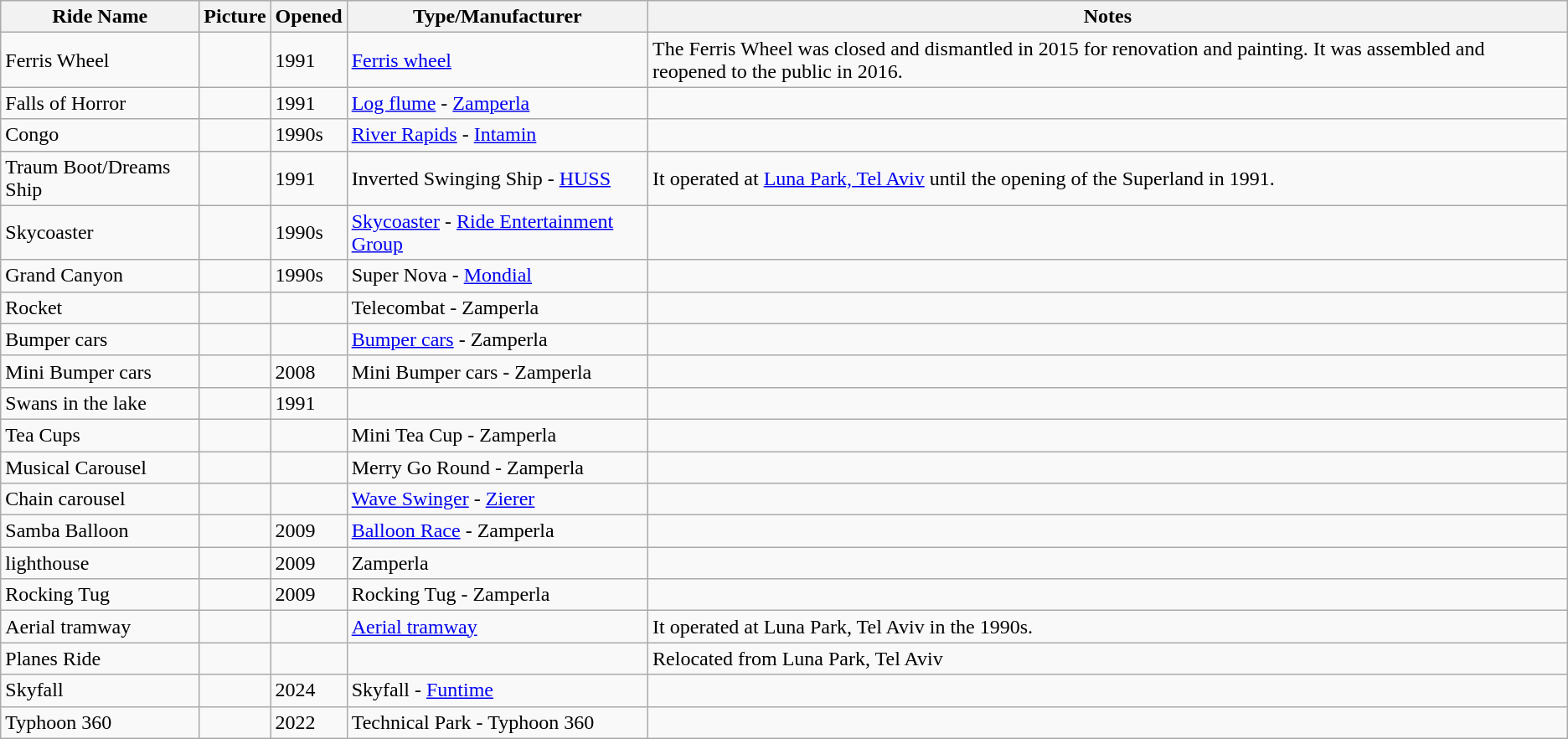<table class="wikitable sortable">
<tr>
<th>Ride Name</th>
<th>Picture</th>
<th>Opened</th>
<th>Type/Manufacturer</th>
<th>Notes</th>
</tr>
<tr>
<td>Ferris Wheel</td>
<td></td>
<td>1991</td>
<td><a href='#'>Ferris wheel</a></td>
<td>The Ferris Wheel was closed and dismantled in 2015 for renovation and painting. It was assembled and reopened to the public in 2016.</td>
</tr>
<tr>
<td>Falls of Horror</td>
<td></td>
<td>1991</td>
<td><a href='#'>Log flume</a> - <a href='#'>Zamperla</a></td>
<td></td>
</tr>
<tr>
<td>Congo</td>
<td></td>
<td>1990s</td>
<td><a href='#'>River Rapids</a> - <a href='#'>Intamin</a></td>
<td></td>
</tr>
<tr>
<td>Traum Boot/Dreams Ship</td>
<td></td>
<td>1991</td>
<td>Inverted Swinging Ship - <a href='#'>HUSS</a></td>
<td>It operated at <a href='#'>Luna Park, Tel Aviv</a> until the opening of the Superland in 1991.</td>
</tr>
<tr>
<td>Skycoaster</td>
<td></td>
<td>1990s</td>
<td><a href='#'>Skycoaster</a> - <a href='#'>Ride Entertainment Group</a></td>
<td></td>
</tr>
<tr>
<td>Grand Canyon</td>
<td></td>
<td>1990s</td>
<td>Super Nova - <a href='#'>Mondial</a></td>
<td></td>
</tr>
<tr>
<td>Rocket</td>
<td></td>
<td></td>
<td>Telecombat - Zamperla</td>
<td></td>
</tr>
<tr>
<td>Bumper cars</td>
<td></td>
<td></td>
<td><a href='#'>Bumper cars</a> - Zamperla</td>
<td></td>
</tr>
<tr>
<td>Mini Bumper cars</td>
<td></td>
<td>2008</td>
<td>Mini Bumper cars - Zamperla</td>
<td></td>
</tr>
<tr>
<td>Swans in the lake</td>
<td></td>
<td>1991</td>
<td></td>
<td></td>
</tr>
<tr>
<td>Tea Cups</td>
<td></td>
<td></td>
<td>Mini Tea Cup - Zamperla</td>
<td></td>
</tr>
<tr>
<td>Musical Carousel</td>
<td></td>
<td></td>
<td>Merry Go Round	- Zamperla</td>
<td></td>
</tr>
<tr>
<td>Chain carousel</td>
<td></td>
<td></td>
<td><a href='#'>Wave Swinger</a> - <a href='#'>Zierer</a></td>
<td></td>
</tr>
<tr>
<td>Samba Balloon</td>
<td></td>
<td>2009</td>
<td><a href='#'>Balloon Race</a> - Zamperla</td>
<td></td>
</tr>
<tr>
<td>lighthouse</td>
<td></td>
<td>2009</td>
<td>Zamperla</td>
<td></td>
</tr>
<tr>
<td>Rocking Tug</td>
<td></td>
<td>2009</td>
<td>Rocking Tug - Zamperla</td>
<td></td>
</tr>
<tr>
<td>Aerial tramway</td>
<td></td>
<td></td>
<td><a href='#'>Aerial tramway</a></td>
<td>It operated at Luna Park, Tel Aviv in the 1990s.</td>
</tr>
<tr>
<td>Planes Ride</td>
<td></td>
<td></td>
<td></td>
<td>Relocated from Luna Park, Tel Aviv</td>
</tr>
<tr>
<td>Skyfall</td>
<td></td>
<td>2024</td>
<td>Skyfall - <a href='#'>Funtime</a></td>
<td></td>
</tr>
<tr>
<td>Typhoon 360</td>
<td></td>
<td>2022</td>
<td>Technical Park - Typhoon 360</td>
<td></td>
</tr>
</table>
